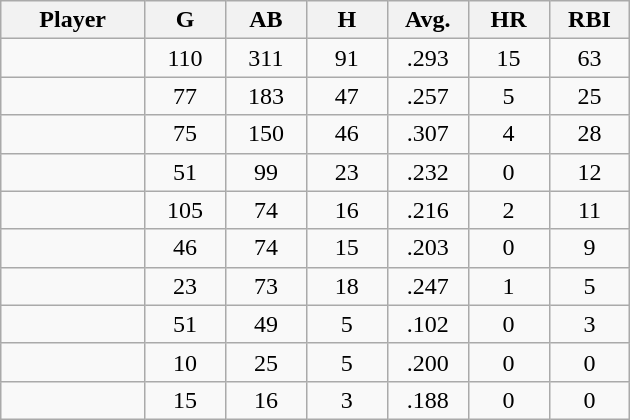<table class="wikitable sortable">
<tr>
<th bgcolor="#DDDDFF" width="16%">Player</th>
<th bgcolor="#DDDDFF" width="9%">G</th>
<th bgcolor="#DDDDFF" width="9%">AB</th>
<th bgcolor="#DDDDFF" width="9%">H</th>
<th bgcolor="#DDDDFF" width="9%">Avg.</th>
<th bgcolor="#DDDDFF" width="9%">HR</th>
<th bgcolor="#DDDDFF" width="9%">RBI</th>
</tr>
<tr align="center">
<td></td>
<td>110</td>
<td>311</td>
<td>91</td>
<td>.293</td>
<td>15</td>
<td>63</td>
</tr>
<tr align="center">
<td></td>
<td>77</td>
<td>183</td>
<td>47</td>
<td>.257</td>
<td>5</td>
<td>25</td>
</tr>
<tr align="center">
<td></td>
<td>75</td>
<td>150</td>
<td>46</td>
<td>.307</td>
<td>4</td>
<td>28</td>
</tr>
<tr align="center">
<td></td>
<td>51</td>
<td>99</td>
<td>23</td>
<td>.232</td>
<td>0</td>
<td>12</td>
</tr>
<tr align="center">
<td></td>
<td>105</td>
<td>74</td>
<td>16</td>
<td>.216</td>
<td>2</td>
<td>11</td>
</tr>
<tr align="center">
<td></td>
<td>46</td>
<td>74</td>
<td>15</td>
<td>.203</td>
<td>0</td>
<td>9</td>
</tr>
<tr align="center">
<td></td>
<td>23</td>
<td>73</td>
<td>18</td>
<td>.247</td>
<td>1</td>
<td>5</td>
</tr>
<tr align="center">
<td></td>
<td>51</td>
<td>49</td>
<td>5</td>
<td>.102</td>
<td>0</td>
<td>3</td>
</tr>
<tr align="center">
<td></td>
<td>10</td>
<td>25</td>
<td>5</td>
<td>.200</td>
<td>0</td>
<td>0</td>
</tr>
<tr align="center">
<td></td>
<td>15</td>
<td>16</td>
<td>3</td>
<td>.188</td>
<td>0</td>
<td>0</td>
</tr>
</table>
